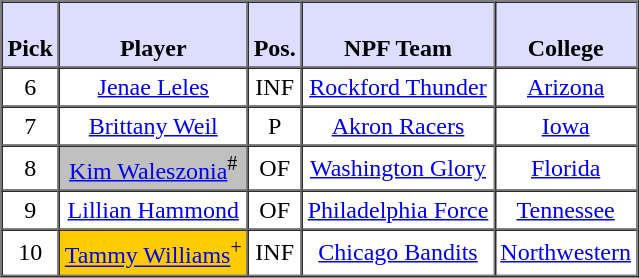<table style="text-align: center" border="1" cellpadding="3" cellspacing="0">
<tr>
<th style="background:#ddf;"><br>Pick</th>
<th style="background:#ddf;"><br>Player</th>
<th style="background:#ddf;"><br>Pos.</th>
<th style="background:#ddf;"><br>NPF Team</th>
<th style="background:#ddf;"><br>College</th>
</tr>
<tr>
<td>6</td>
<td><a href='#'>Jenae Leles</a></td>
<td>INF</td>
<td><a href='#'>Rockford Thunder</a></td>
<td><a href='#'>Arizona</a></td>
</tr>
<tr>
<td>7</td>
<td><a href='#'>Brittany Weil</a></td>
<td>P</td>
<td><a href='#'>Akron Racers</a></td>
<td><a href='#'>Iowa</a></td>
</tr>
<tr>
<td>8</td>
<td style="background:#C0C0C0;"><a href='#'>Kim Waleszonia</a><sup>#</sup></td>
<td>OF</td>
<td><a href='#'>Washington Glory</a></td>
<td><a href='#'>Florida</a></td>
</tr>
<tr>
<td>9</td>
<td><a href='#'>Lillian Hammond</a></td>
<td>OF</td>
<td><a href='#'>Philadelphia Force</a></td>
<td><a href='#'>Tennessee</a></td>
</tr>
<tr>
<td>10</td>
<td style="background:#FFCC00;"><a href='#'>Tammy Williams</a><sup>+</sup></td>
<td>INF</td>
<td><a href='#'>Chicago Bandits</a></td>
<td><a href='#'>Northwestern</a></td>
</tr>
</table>
